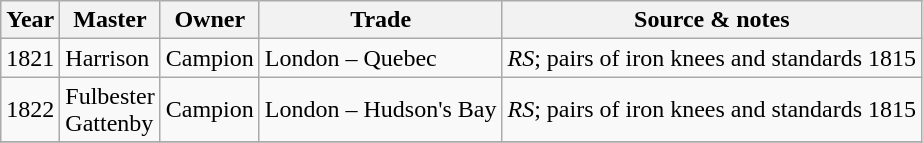<table class=" wikitable">
<tr>
<th>Year</th>
<th>Master</th>
<th>Owner</th>
<th>Trade</th>
<th>Source & notes</th>
</tr>
<tr>
<td>1821</td>
<td>Harrison</td>
<td>Campion</td>
<td>London – Quebec</td>
<td><em>RS</em>; pairs of iron knees and standards 1815</td>
</tr>
<tr>
<td>1822</td>
<td>Fulbester<br>Gattenby</td>
<td>Campion</td>
<td>London – Hudson's Bay</td>
<td><em>RS</em>; pairs of iron knees and standards 1815</td>
</tr>
<tr>
</tr>
</table>
